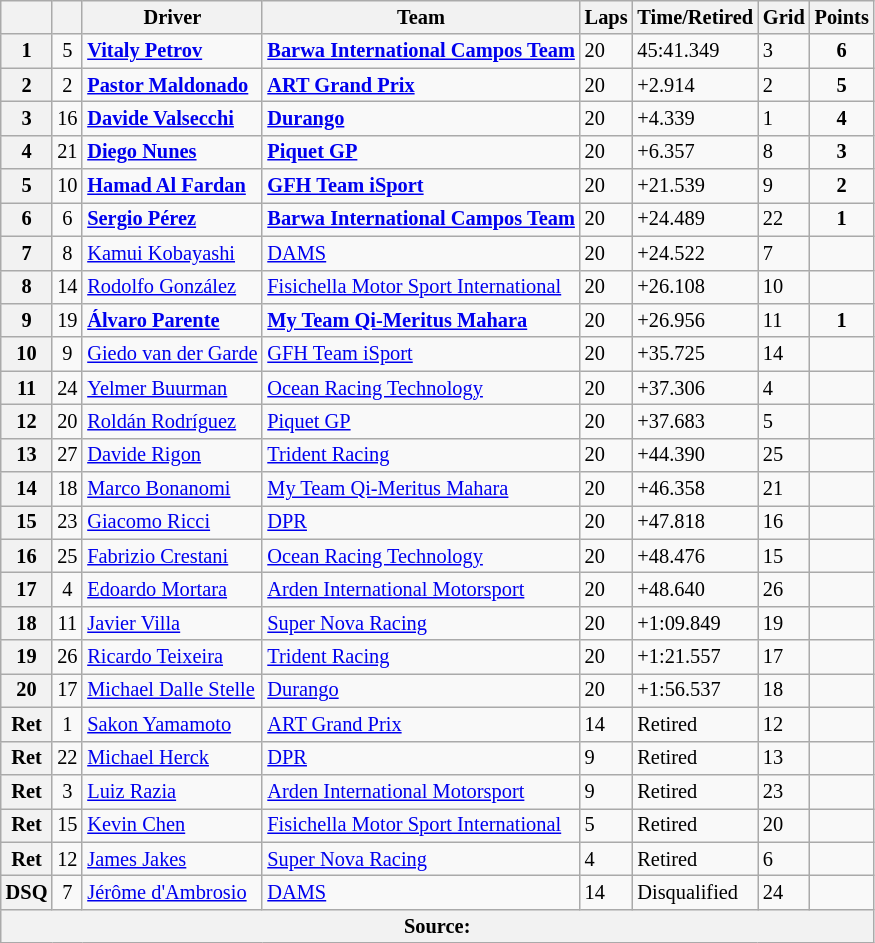<table class="wikitable" style="font-size: 85%">
<tr>
<th></th>
<th></th>
<th>Driver</th>
<th>Team</th>
<th>Laps</th>
<th>Time/Retired</th>
<th>Grid</th>
<th>Points</th>
</tr>
<tr>
<th>1</th>
<td align="center">5</td>
<td> <strong><a href='#'>Vitaly Petrov</a></strong></td>
<td><strong><a href='#'>Barwa International Campos Team</a></strong></td>
<td>20</td>
<td>45:41.349</td>
<td>3</td>
<td align="center"><strong>6</strong></td>
</tr>
<tr>
<th>2</th>
<td align="center">2</td>
<td> <strong><a href='#'>Pastor Maldonado</a></strong></td>
<td><strong><a href='#'>ART Grand Prix</a></strong></td>
<td>20</td>
<td>+2.914</td>
<td>2</td>
<td align="center"><strong>5</strong></td>
</tr>
<tr>
<th>3</th>
<td align="center">16</td>
<td> <strong><a href='#'>Davide Valsecchi</a></strong></td>
<td><strong><a href='#'>Durango</a></strong></td>
<td>20</td>
<td>+4.339</td>
<td>1</td>
<td align="center"><strong>4</strong></td>
</tr>
<tr>
<th>4</th>
<td align="center">21</td>
<td> <strong><a href='#'>Diego Nunes</a></strong></td>
<td><strong><a href='#'>Piquet GP</a></strong></td>
<td>20</td>
<td>+6.357</td>
<td>8</td>
<td align="center"><strong>3</strong></td>
</tr>
<tr>
<th>5</th>
<td align="center">10</td>
<td> <strong><a href='#'>Hamad Al Fardan</a></strong></td>
<td><strong><a href='#'>GFH Team iSport</a></strong></td>
<td>20</td>
<td>+21.539</td>
<td>9</td>
<td align="center"><strong>2</strong></td>
</tr>
<tr>
<th>6</th>
<td align="center">6</td>
<td> <strong><a href='#'>Sergio Pérez</a></strong></td>
<td><strong><a href='#'>Barwa International Campos Team</a></strong></td>
<td>20</td>
<td>+24.489</td>
<td>22</td>
<td align="center"><strong>1</strong></td>
</tr>
<tr>
<th>7</th>
<td align="center">8</td>
<td> <a href='#'>Kamui Kobayashi</a></td>
<td><a href='#'>DAMS</a></td>
<td>20</td>
<td>+24.522</td>
<td>7</td>
<td></td>
</tr>
<tr>
<th>8</th>
<td align="center">14</td>
<td> <a href='#'>Rodolfo González</a></td>
<td><a href='#'>Fisichella Motor Sport International</a></td>
<td>20</td>
<td>+26.108</td>
<td>10</td>
<td></td>
</tr>
<tr>
<th>9</th>
<td align="center">19</td>
<td> <strong><a href='#'>Álvaro Parente</a></strong></td>
<td><strong><a href='#'>My Team Qi-Meritus Mahara</a></strong></td>
<td>20</td>
<td>+26.956</td>
<td>11</td>
<td align="center"><strong>1</strong></td>
</tr>
<tr>
<th>10</th>
<td align="center">9</td>
<td> <a href='#'>Giedo van der Garde</a></td>
<td><a href='#'>GFH Team iSport</a></td>
<td>20</td>
<td>+35.725</td>
<td>14</td>
<td></td>
</tr>
<tr>
<th>11</th>
<td align="center">24</td>
<td> <a href='#'>Yelmer Buurman</a></td>
<td><a href='#'>Ocean Racing Technology</a></td>
<td>20</td>
<td>+37.306</td>
<td>4</td>
<td></td>
</tr>
<tr>
<th>12</th>
<td align="center">20</td>
<td> <a href='#'>Roldán Rodríguez</a></td>
<td><a href='#'>Piquet GP</a></td>
<td>20</td>
<td>+37.683</td>
<td>5</td>
<td></td>
</tr>
<tr>
<th>13</th>
<td align="center">27</td>
<td> <a href='#'>Davide Rigon</a></td>
<td><a href='#'>Trident Racing</a></td>
<td>20</td>
<td>+44.390</td>
<td>25</td>
<td></td>
</tr>
<tr>
<th>14</th>
<td align="center">18</td>
<td> <a href='#'>Marco Bonanomi</a></td>
<td><a href='#'>My Team Qi-Meritus Mahara</a></td>
<td>20</td>
<td>+46.358</td>
<td>21</td>
<td></td>
</tr>
<tr>
<th>15</th>
<td align="center">23</td>
<td> <a href='#'>Giacomo Ricci</a></td>
<td><a href='#'>DPR</a></td>
<td>20</td>
<td>+47.818</td>
<td>16</td>
<td></td>
</tr>
<tr>
<th>16</th>
<td align="center">25</td>
<td> <a href='#'>Fabrizio Crestani</a></td>
<td><a href='#'>Ocean Racing Technology</a></td>
<td>20</td>
<td>+48.476</td>
<td>15</td>
<td></td>
</tr>
<tr>
<th>17</th>
<td align="center">4</td>
<td> <a href='#'>Edoardo Mortara</a></td>
<td><a href='#'>Arden International Motorsport</a></td>
<td>20</td>
<td>+48.640</td>
<td>26</td>
<td></td>
</tr>
<tr>
<th>18</th>
<td align="center">11</td>
<td> <a href='#'>Javier Villa</a></td>
<td><a href='#'>Super Nova Racing</a></td>
<td>20</td>
<td>+1:09.849</td>
<td>19</td>
<td></td>
</tr>
<tr>
<th>19</th>
<td align="center">26</td>
<td> <a href='#'>Ricardo Teixeira</a></td>
<td><a href='#'>Trident Racing</a></td>
<td>20</td>
<td>+1:21.557</td>
<td>17</td>
<td></td>
</tr>
<tr>
<th>20</th>
<td align="center">17</td>
<td> <a href='#'>Michael Dalle Stelle</a></td>
<td><a href='#'>Durango</a></td>
<td>20</td>
<td>+1:56.537</td>
<td>18</td>
<td></td>
</tr>
<tr>
<th>Ret</th>
<td align="center">1</td>
<td> <a href='#'>Sakon Yamamoto</a></td>
<td><a href='#'>ART Grand Prix</a></td>
<td>14</td>
<td>Retired</td>
<td>12</td>
<td></td>
</tr>
<tr>
<th>Ret</th>
<td align="center">22</td>
<td> <a href='#'>Michael Herck</a></td>
<td><a href='#'>DPR</a></td>
<td>9</td>
<td>Retired</td>
<td>13</td>
<td></td>
</tr>
<tr>
<th>Ret</th>
<td align="center">3</td>
<td> <a href='#'>Luiz Razia</a></td>
<td><a href='#'>Arden International Motorsport</a></td>
<td>9</td>
<td>Retired</td>
<td>23</td>
<td></td>
</tr>
<tr>
<th>Ret</th>
<td align="center">15</td>
<td> <a href='#'>Kevin Chen</a></td>
<td><a href='#'>Fisichella Motor Sport International</a></td>
<td>5</td>
<td>Retired</td>
<td>20</td>
<td></td>
</tr>
<tr>
<th>Ret</th>
<td align="center">12</td>
<td> <a href='#'>James Jakes</a></td>
<td><a href='#'>Super Nova Racing</a></td>
<td>4</td>
<td>Retired</td>
<td>6</td>
<td></td>
</tr>
<tr>
<th>DSQ</th>
<td align="center">7</td>
<td> <a href='#'>Jérôme d'Ambrosio</a></td>
<td><a href='#'>DAMS</a></td>
<td>14</td>
<td>Disqualified</td>
<td>24</td>
<td></td>
</tr>
<tr>
<th colspan="8">Source:</th>
</tr>
</table>
